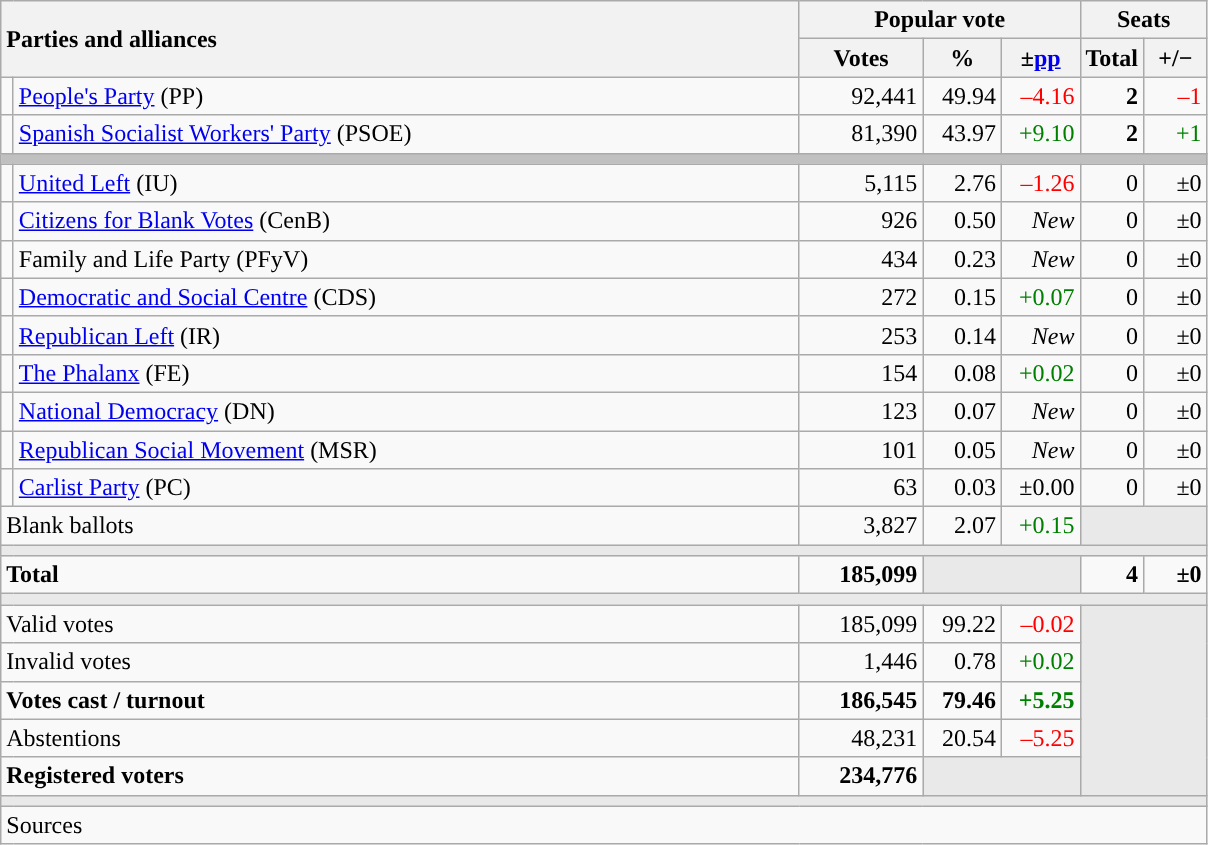<table class="wikitable" style="text-align:right;">
<tr>
<th style="text-align:left;" rowspan="2" colspan="2" width="525">Parties and alliances</th>
<th colspan="3">Popular vote</th>
<th colspan="2">Seats</th>
</tr>
<tr>
<th width="75">Votes</th>
<th width="45">%</th>
<th width="45">±<a href='#'>pp</a></th>
<th width="35">Total</th>
<th width="35">+/−</th>
</tr>
<tr>
<td width="1" style="color:inherit;background:"></td>
<td align="left"><a href='#'>People's Party</a> (PP)</td>
<td>92,441</td>
<td>49.94</td>
<td style="color:red;">–4.16</td>
<td><strong>2</strong></td>
<td style="color:red;">–1</td>
</tr>
<tr>
<td style="color:inherit;background:"></td>
<td align="left"><a href='#'>Spanish Socialist Workers' Party</a> (PSOE)</td>
<td>81,390</td>
<td>43.97</td>
<td style="color:green;">+9.10</td>
<td><strong>2</strong></td>
<td style="color:green;">+1</td>
</tr>
<tr>
<td colspan="7" bgcolor="#C0C0C0"></td>
</tr>
<tr>
<td style="color:inherit;background:"></td>
<td align="left"><a href='#'>United Left</a> (IU)</td>
<td>5,115</td>
<td>2.76</td>
<td style="color:red;">–1.26</td>
<td>0</td>
<td>±0</td>
</tr>
<tr>
<td style="color:inherit;background:"></td>
<td align="left"><a href='#'>Citizens for Blank Votes</a> (CenB)</td>
<td>926</td>
<td>0.50</td>
<td><em>New</em></td>
<td>0</td>
<td>±0</td>
</tr>
<tr>
<td style="color:inherit;background:"></td>
<td align="left">Family and Life Party (PFyV)</td>
<td>434</td>
<td>0.23</td>
<td><em>New</em></td>
<td>0</td>
<td>±0</td>
</tr>
<tr>
<td style="color:inherit;background:"></td>
<td align="left"><a href='#'>Democratic and Social Centre</a> (CDS)</td>
<td>272</td>
<td>0.15</td>
<td style="color:green;">+0.07</td>
<td>0</td>
<td>±0</td>
</tr>
<tr>
<td style="color:inherit;background:"></td>
<td align="left"><a href='#'>Republican Left</a> (IR)</td>
<td>253</td>
<td>0.14</td>
<td><em>New</em></td>
<td>0</td>
<td>±0</td>
</tr>
<tr>
<td style="color:inherit;background:"></td>
<td align="left"><a href='#'>The Phalanx</a> (FE)</td>
<td>154</td>
<td>0.08</td>
<td style="color:green;">+0.02</td>
<td>0</td>
<td>±0</td>
</tr>
<tr>
<td style="color:inherit;background:"></td>
<td align="left"><a href='#'>National Democracy</a> (DN)</td>
<td>123</td>
<td>0.07</td>
<td><em>New</em></td>
<td>0</td>
<td>±0</td>
</tr>
<tr>
<td style="color:inherit;background:"></td>
<td align="left"><a href='#'>Republican Social Movement</a> (MSR)</td>
<td>101</td>
<td>0.05</td>
<td><em>New</em></td>
<td>0</td>
<td>±0</td>
</tr>
<tr>
<td style="color:inherit;background:"></td>
<td align="left"><a href='#'>Carlist Party</a> (PC)</td>
<td>63</td>
<td>0.03</td>
<td>±0.00</td>
<td>0</td>
<td>±0</td>
</tr>
<tr>
<td align="left" colspan="2">Blank ballots</td>
<td>3,827</td>
<td>2.07</td>
<td style="color:green;">+0.15</td>
<td bgcolor="#E9E9E9" colspan="2"></td>
</tr>
<tr>
<td colspan="7" bgcolor="#E9E9E9"></td>
</tr>
<tr style="font-weight:bold;">
<td align="left" colspan="2">Total</td>
<td>185,099</td>
<td bgcolor="#E9E9E9" colspan="2"></td>
<td>4</td>
<td>±0</td>
</tr>
<tr>
<td colspan="7" bgcolor="#E9E9E9"></td>
</tr>
<tr>
<td align="left" colspan="2">Valid votes</td>
<td>185,099</td>
<td>99.22</td>
<td style="color:red;">–0.02</td>
<td bgcolor="#E9E9E9" colspan="2" rowspan="5"></td>
</tr>
<tr>
<td align="left" colspan="2">Invalid votes</td>
<td>1,446</td>
<td>0.78</td>
<td style="color:green;">+0.02</td>
</tr>
<tr style="font-weight:bold;">
<td align="left" colspan="2">Votes cast / turnout</td>
<td>186,545</td>
<td>79.46</td>
<td style="color:green;">+5.25</td>
</tr>
<tr>
<td align="left" colspan="2">Abstentions</td>
<td>48,231</td>
<td>20.54</td>
<td style="color:red;">–5.25</td>
</tr>
<tr style="font-weight:bold;">
<td align="left" colspan="2">Registered voters</td>
<td>234,776</td>
<td bgcolor="#E9E9E9" colspan="2"></td>
</tr>
<tr>
<td colspan="7" bgcolor="#E9E9E9"></td>
</tr>
<tr>
<td align="left" colspan="7">Sources</td>
</tr>
</table>
